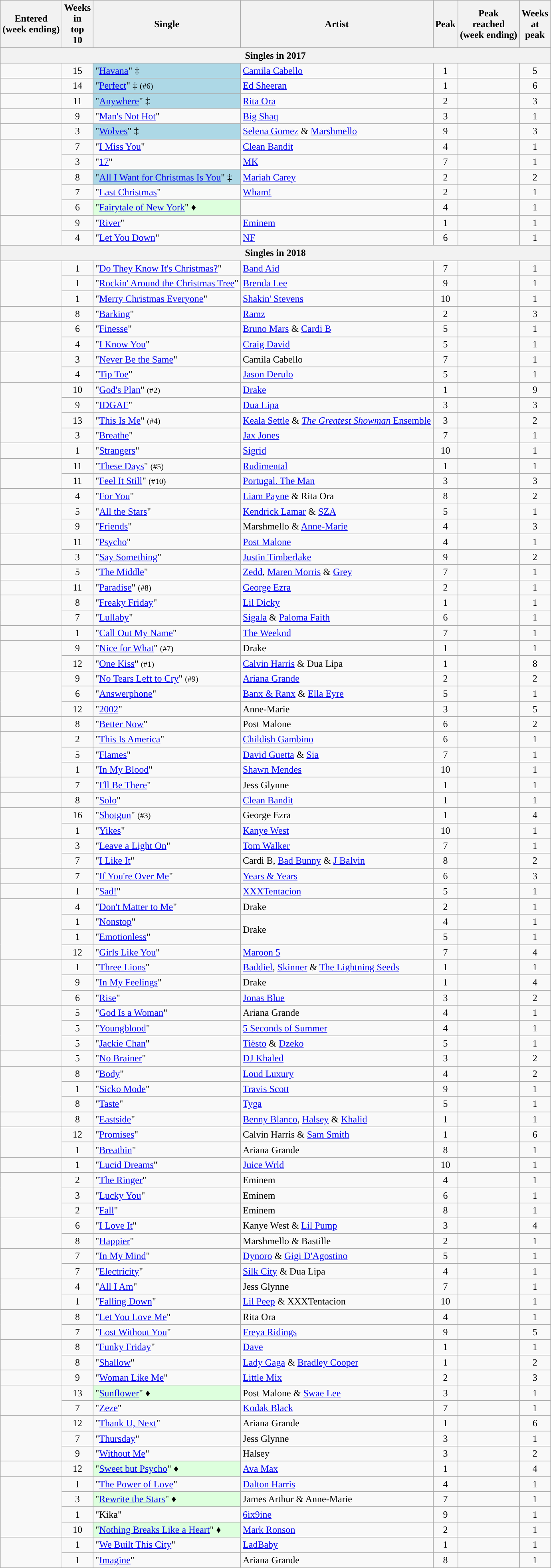<table class="wikitable sortable" style="text-align:center">
<tr>
<th>Entered <br>(week ending)</th>
<th data-sort-type="number">Weeks<br>in<br>top<br>10</th>
<th>Single</th>
<th>Artist</th>
<th data-sort-type="number">Peak</th>
<th>Peak<br>reached <br>(week ending)</th>
<th data-sort-type="number">Weeks<br>at<br>peak</th>
</tr>
<tr>
<th colspan="7">Singles in 2017</th>
</tr>
<tr>
<td></td>
<td>15</td>
<td align="left" bgcolor=lightblue>"<a href='#'>Havana</a>" ‡ </td>
<td align="left"><a href='#'>Camila Cabello</a> </td>
<td>1</td>
<td></td>
<td>5</td>
</tr>
<tr>
<td></td>
<td>14</td>
<td align="left" bgcolor=lightblue>"<a href='#'>Perfect</a>" ‡ <small>(#6)</small></td>
<td align="left"><a href='#'>Ed Sheeran</a></td>
<td>1</td>
<td></td>
<td>6</td>
</tr>
<tr>
<td></td>
<td>11</td>
<td align="left" bgcolor=lightblue>"<a href='#'>Anywhere</a>" ‡</td>
<td align="left"><a href='#'>Rita Ora</a></td>
<td>2</td>
<td></td>
<td>3</td>
</tr>
<tr>
<td></td>
<td>9</td>
<td align="left">"<a href='#'>Man's Not Hot</a>"</td>
<td align="left"><a href='#'>Big Shaq</a></td>
<td>3</td>
<td></td>
<td>1</td>
</tr>
<tr>
<td></td>
<td>3</td>
<td align="left" bgcolor=lightblue>"<a href='#'>Wolves</a>" ‡ </td>
<td align="left"><a href='#'>Selena Gomez</a> & <a href='#'>Marshmello</a></td>
<td>9</td>
<td></td>
<td>3</td>
</tr>
<tr>
<td rowspan="2"></td>
<td>7</td>
<td align="left">"<a href='#'>I Miss You</a>" </td>
<td align="left"><a href='#'>Clean Bandit</a> </td>
<td>4</td>
<td></td>
<td>1</td>
</tr>
<tr>
<td>3</td>
<td align="left">"<a href='#'>17</a>" </td>
<td align="left"><a href='#'>MK</a></td>
<td>7</td>
<td></td>
<td>1</td>
</tr>
<tr>
<td rowspan="3"></td>
<td>8</td>
<td align="left" bgcolor=lightblue>"<a href='#'>All I Want for Christmas Is You</a>" ‡ </td>
<td align="left"><a href='#'>Mariah Carey</a></td>
<td>2</td>
<td></td>
<td>2</td>
</tr>
<tr>
<td>7</td>
<td align="left">"<a href='#'>Last Christmas</a>" </td>
<td align="left"><a href='#'>Wham!</a></td>
<td>2</td>
<td></td>
<td>1</td>
</tr>
<tr>
<td>6</td>
<td align="left" bgcolor=#DDFFDD>"<a href='#'>Fairytale of New York</a>" ♦ </td>
<td align="left"> </td>
<td>4</td>
<td></td>
<td>1</td>
</tr>
<tr>
<td rowspan="2"></td>
<td>9</td>
<td align="left">"<a href='#'>River</a>"</td>
<td align="left"><a href='#'>Eminem</a> </td>
<td>1</td>
<td></td>
<td>1</td>
</tr>
<tr>
<td>4</td>
<td align="left">"<a href='#'>Let You Down</a>" </td>
<td align="left"><a href='#'>NF</a></td>
<td>6</td>
<td></td>
<td>1</td>
</tr>
<tr>
<th colspan="7">Singles in 2018</th>
</tr>
<tr>
<td rowspan="3"></td>
<td>1</td>
<td align="left">"<a href='#'>Do They Know It's Christmas?</a>" </td>
<td align="left"><a href='#'>Band Aid</a></td>
<td>7</td>
<td></td>
<td>1</td>
</tr>
<tr>
<td>1</td>
<td align="left">"<a href='#'>Rockin' Around the Christmas Tree</a>" </td>
<td align="left"><a href='#'>Brenda Lee</a></td>
<td>9</td>
<td></td>
<td>1</td>
</tr>
<tr>
<td>1</td>
<td align="left">"<a href='#'>Merry Christmas Everyone</a>" </td>
<td align="left"><a href='#'>Shakin' Stevens</a></td>
<td>10</td>
<td></td>
<td>1</td>
</tr>
<tr>
<td></td>
<td>8</td>
<td align="left">"<a href='#'>Barking</a>"</td>
<td align="left"><a href='#'>Ramz</a></td>
<td>2</td>
<td></td>
<td>3</td>
</tr>
<tr>
<td rowspan="2"></td>
<td>6</td>
<td align="left">"<a href='#'>Finesse</a>"</td>
<td align="left"><a href='#'>Bruno Mars</a> & <a href='#'>Cardi B</a></td>
<td>5</td>
<td></td>
<td>1</td>
</tr>
<tr>
<td>4</td>
<td align="left">"<a href='#'>I Know You</a>"</td>
<td align="left"><a href='#'>Craig David</a> </td>
<td>5</td>
<td></td>
<td>1</td>
</tr>
<tr>
<td rowspan="2"></td>
<td>3</td>
<td align="left">"<a href='#'>Never Be the Same</a>" </td>
<td align="left">Camila Cabello</td>
<td>7</td>
<td></td>
<td>1</td>
</tr>
<tr>
<td>4</td>
<td align="left">"<a href='#'>Tip Toe</a>"</td>
<td align="left"><a href='#'>Jason Derulo</a> </td>
<td>5</td>
<td></td>
<td>1</td>
</tr>
<tr>
<td rowspan="4"></td>
<td>10</td>
<td align="left">"<a href='#'>God's Plan</a>" <small>(#2)</small></td>
<td align="left"><a href='#'>Drake</a></td>
<td>1</td>
<td></td>
<td>9</td>
</tr>
<tr>
<td>9</td>
<td align="left">"<a href='#'>IDGAF</a>"</td>
<td align="left"><a href='#'>Dua Lipa</a></td>
<td>3</td>
<td></td>
<td>3</td>
</tr>
<tr>
<td>13</td>
<td align="left">"<a href='#'>This Is Me</a>" <small>(#4)</small></td>
<td align="left"><a href='#'>Keala Settle</a> & <a href='#'><em>The Greatest Showman</em> Ensemble</a></td>
<td>3</td>
<td></td>
<td>2</td>
</tr>
<tr>
<td>3</td>
<td align="left">"<a href='#'>Breathe</a>" </td>
<td align="left"><a href='#'>Jax Jones</a> </td>
<td>7</td>
<td></td>
<td>1</td>
</tr>
<tr>
<td></td>
<td>1</td>
<td align="left">"<a href='#'>Strangers</a>"</td>
<td align="left"><a href='#'>Sigrid</a></td>
<td>10</td>
<td></td>
<td>1</td>
</tr>
<tr>
<td rowspan="2"></td>
<td>11</td>
<td align="left">"<a href='#'>These Days</a>" <small>(#5)</small></td>
<td align="left"><a href='#'>Rudimental</a> </td>
<td>1</td>
<td></td>
<td>1</td>
</tr>
<tr>
<td>11</td>
<td align="left">"<a href='#'>Feel It Still</a>" <small>(#10)</small></td>
<td align="left"><a href='#'>Portugal. The Man</a></td>
<td>3</td>
<td></td>
<td>3</td>
</tr>
<tr>
<td></td>
<td>4</td>
<td align="left">"<a href='#'>For You</a>"</td>
<td align="left"><a href='#'>Liam Payne</a> & Rita Ora</td>
<td>8</td>
<td></td>
<td>2</td>
</tr>
<tr>
<td rowspan="2"></td>
<td>5</td>
<td align="left">"<a href='#'>All the Stars</a>"</td>
<td align="left"><a href='#'>Kendrick Lamar</a> & <a href='#'>SZA</a></td>
<td>5</td>
<td></td>
<td>1</td>
</tr>
<tr>
<td>9</td>
<td align="left">"<a href='#'>Friends</a>"</td>
<td align="left">Marshmello & <a href='#'>Anne-Marie</a></td>
<td>4</td>
<td></td>
<td>3</td>
</tr>
<tr>
<td rowspan="2"></td>
<td>11</td>
<td align="left">"<a href='#'>Psycho</a>"</td>
<td align="left"><a href='#'>Post Malone</a> </td>
<td>4</td>
<td></td>
<td>1</td>
</tr>
<tr>
<td>3</td>
<td align="left">"<a href='#'>Say Something</a>"</td>
<td align="left"><a href='#'>Justin Timberlake</a> </td>
<td>9</td>
<td></td>
<td>2</td>
</tr>
<tr>
<td></td>
<td>5</td>
<td align="left">"<a href='#'>The Middle</a>" </td>
<td align="left"><a href='#'>Zedd</a>, <a href='#'>Maren Morris</a> & <a href='#'>Grey</a></td>
<td>7</td>
<td></td>
<td>1</td>
</tr>
<tr>
<td></td>
<td>11</td>
<td align="left">"<a href='#'>Paradise</a>" <small>(#8)</small></td>
<td align="left"><a href='#'>George Ezra</a></td>
<td>2</td>
<td></td>
<td>1</td>
</tr>
<tr>
<td rowspan="2"></td>
<td>8</td>
<td align="left">"<a href='#'>Freaky Friday</a>"</td>
<td align="left"><a href='#'>Lil Dicky</a> </td>
<td>1</td>
<td></td>
<td>1</td>
</tr>
<tr>
<td>7</td>
<td align="left">"<a href='#'>Lullaby</a>"</td>
<td align="left"><a href='#'>Sigala</a> & <a href='#'>Paloma Faith</a></td>
<td>6</td>
<td></td>
<td>1</td>
</tr>
<tr>
<td></td>
<td>1</td>
<td align="left">"<a href='#'>Call Out My Name</a>"</td>
<td align="left"><a href='#'>The Weeknd</a></td>
<td>7</td>
<td></td>
<td>1</td>
</tr>
<tr>
<td rowspan="2"></td>
<td>9</td>
<td align="left">"<a href='#'>Nice for What</a>" <small>(#7)</small></td>
<td align="left">Drake</td>
<td>1</td>
<td></td>
<td>1</td>
</tr>
<tr>
<td>12</td>
<td align="left">"<a href='#'>One Kiss</a>" <small>(#1)</small></td>
<td align="left"><a href='#'>Calvin Harris</a> & Dua Lipa</td>
<td>1</td>
<td></td>
<td>8</td>
</tr>
<tr>
<td rowspan="3"></td>
<td>9</td>
<td align="left">"<a href='#'>No Tears Left to Cry</a>" <small>(#9)</small></td>
<td align="left"><a href='#'>Ariana Grande</a></td>
<td>2</td>
<td></td>
<td>2</td>
</tr>
<tr>
<td>6</td>
<td align="left">"<a href='#'>Answerphone</a>"</td>
<td align="left"><a href='#'>Banx & Ranx</a> & <a href='#'>Ella Eyre</a> </td>
<td>5</td>
<td></td>
<td>1</td>
</tr>
<tr>
<td>12</td>
<td align="left">"<a href='#'>2002</a>"</td>
<td align="left">Anne-Marie</td>
<td>3</td>
<td></td>
<td>5</td>
</tr>
<tr>
<td></td>
<td>8</td>
<td align="left">"<a href='#'>Better Now</a>" </td>
<td align="left">Post Malone</td>
<td>6</td>
<td></td>
<td>2</td>
</tr>
<tr>
<td rowspan="3"></td>
<td>2</td>
<td align="left">"<a href='#'>This Is America</a>"</td>
<td align="left"><a href='#'>Childish Gambino</a></td>
<td>6</td>
<td></td>
<td>1</td>
</tr>
<tr>
<td>5</td>
<td align="left">"<a href='#'>Flames</a>"</td>
<td align="left"><a href='#'>David Guetta</a> & <a href='#'>Sia</a></td>
<td>7</td>
<td></td>
<td>1</td>
</tr>
<tr>
<td>1</td>
<td align="left">"<a href='#'>In My Blood</a>"</td>
<td align="left"><a href='#'>Shawn Mendes</a></td>
<td>10</td>
<td></td>
<td>1</td>
</tr>
<tr>
<td></td>
<td>7</td>
<td align="left">"<a href='#'>I'll Be There</a>"</td>
<td align="left">Jess Glynne</td>
<td>1</td>
<td></td>
<td>1</td>
</tr>
<tr>
<td></td>
<td>8</td>
<td align="left">"<a href='#'>Solo</a>"</td>
<td align="left"><a href='#'>Clean Bandit</a> </td>
<td>1</td>
<td></td>
<td>1</td>
</tr>
<tr>
<td rowspan="2"></td>
<td>16</td>
<td align="left">"<a href='#'>Shotgun</a>" <small>(#3)</small> </td>
<td align="left">George Ezra</td>
<td>1</td>
<td></td>
<td>4</td>
</tr>
<tr>
<td>1</td>
<td align="left">"<a href='#'>Yikes</a>"</td>
<td align="left"><a href='#'>Kanye West</a></td>
<td>10</td>
<td></td>
<td>1</td>
</tr>
<tr>
<td rowspan="2"></td>
<td>3</td>
<td align="left">"<a href='#'>Leave a Light On</a>" </td>
<td align="left"><a href='#'>Tom Walker</a></td>
<td>7</td>
<td></td>
<td>1</td>
</tr>
<tr>
<td>7</td>
<td align="left">"<a href='#'>I Like It</a>" </td>
<td align="left">Cardi B, <a href='#'>Bad Bunny</a> & <a href='#'>J Balvin</a></td>
<td>8</td>
<td></td>
<td>2</td>
</tr>
<tr>
<td></td>
<td>7</td>
<td align="left">"<a href='#'>If You're Over Me</a>"</td>
<td align="left"><a href='#'>Years & Years</a></td>
<td>6</td>
<td></td>
<td>3</td>
</tr>
<tr>
<td></td>
<td>1</td>
<td align="left">"<a href='#'>Sad!</a>" </td>
<td align="left"><a href='#'>XXXTentacion</a></td>
<td>5</td>
<td></td>
<td>1</td>
</tr>
<tr>
<td rowspan="4"></td>
<td>4</td>
<td align="left">"<a href='#'>Don't Matter to Me</a>"</td>
<td align="left">Drake </td>
<td>2</td>
<td></td>
<td>1</td>
</tr>
<tr>
<td>1</td>
<td align="left">"<a href='#'>Nonstop</a>"</td>
<td align="left" rowspan="2">Drake</td>
<td>4</td>
<td></td>
<td>1</td>
</tr>
<tr>
<td>1</td>
<td align="left">"<a href='#'>Emotionless</a>"</td>
<td>5</td>
<td></td>
<td>1</td>
</tr>
<tr>
<td>12</td>
<td align="left">"<a href='#'>Girls Like You</a>"</td>
<td align="left"><a href='#'>Maroon 5</a> </td>
<td>7</td>
<td></td>
<td>4</td>
</tr>
<tr>
<td rowspan="3"></td>
<td>1</td>
<td align="left">"<a href='#'>Three Lions</a>" </td>
<td align="left"><a href='#'>Baddiel</a>, <a href='#'>Skinner</a> & <a href='#'>The Lightning Seeds</a></td>
<td>1</td>
<td></td>
<td>1</td>
</tr>
<tr>
<td>9</td>
<td align="left">"<a href='#'>In My Feelings</a>"</td>
<td align="left">Drake</td>
<td>1</td>
<td></td>
<td>4</td>
</tr>
<tr>
<td>6</td>
<td align="left">"<a href='#'>Rise</a>"</td>
<td align="left"><a href='#'>Jonas Blue</a> </td>
<td>3</td>
<td></td>
<td>2</td>
</tr>
<tr>
<td rowspan="3"></td>
<td>5</td>
<td align="left">"<a href='#'>God Is a Woman</a>" </td>
<td align="left">Ariana Grande</td>
<td>4</td>
<td></td>
<td>1</td>
</tr>
<tr>
<td>5</td>
<td align="left">"<a href='#'>Youngblood</a>"</td>
<td align="left"><a href='#'>5 Seconds of Summer</a></td>
<td>4</td>
<td></td>
<td>1</td>
</tr>
<tr>
<td>5</td>
<td align="left">"<a href='#'>Jackie Chan</a>"</td>
<td align="left"><a href='#'>Tiësto</a> & <a href='#'>Dzeko</a> </td>
<td>5</td>
<td></td>
<td>1</td>
</tr>
<tr>
<td></td>
<td>5</td>
<td align="left">"<a href='#'>No Brainer</a>"</td>
<td align="left"><a href='#'>DJ Khaled</a> </td>
<td>3</td>
<td></td>
<td>2</td>
</tr>
<tr>
<td rowspan="3"></td>
<td>8</td>
<td align="left">"<a href='#'>Body</a>"</td>
<td align="left"><a href='#'>Loud Luxury</a> </td>
<td>4</td>
<td></td>
<td>2</td>
</tr>
<tr>
<td>1</td>
<td align="left">"<a href='#'>Sicko Mode</a>"</td>
<td align="left"><a href='#'>Travis Scott</a></td>
<td>9</td>
<td></td>
<td>1</td>
</tr>
<tr>
<td>8</td>
<td align="left">"<a href='#'>Taste</a>"</td>
<td align="left"><a href='#'>Tyga</a> </td>
<td>5</td>
<td></td>
<td>1</td>
</tr>
<tr>
<td></td>
<td>8</td>
<td align="left">"<a href='#'>Eastside</a>"</td>
<td align="left"><a href='#'>Benny Blanco</a>, <a href='#'>Halsey</a> & <a href='#'>Khalid</a></td>
<td>1</td>
<td></td>
<td>1</td>
</tr>
<tr>
<td rowspan="2"></td>
<td>12</td>
<td align="left">"<a href='#'>Promises</a>"</td>
<td align="left">Calvin Harris & <a href='#'>Sam Smith</a></td>
<td>1</td>
<td></td>
<td>6</td>
</tr>
<tr>
<td>1</td>
<td align="left">"<a href='#'>Breathin</a>"</td>
<td align="left">Ariana Grande</td>
<td>8</td>
<td></td>
<td>1</td>
</tr>
<tr>
<td></td>
<td>1</td>
<td align="left">"<a href='#'>Lucid Dreams</a>"</td>
<td align="left"><a href='#'>Juice Wrld</a></td>
<td>10</td>
<td></td>
<td>1</td>
</tr>
<tr>
<td rowspan="3"></td>
<td>2</td>
<td align="left">"<a href='#'>The Ringer</a>"</td>
<td align="left">Eminem</td>
<td>4</td>
<td></td>
<td>1</td>
</tr>
<tr>
<td>3</td>
<td align="left">"<a href='#'>Lucky You</a>"</td>
<td align="left">Eminem </td>
<td>6</td>
<td></td>
<td>1</td>
</tr>
<tr>
<td>2</td>
<td align="left">"<a href='#'>Fall</a>"</td>
<td align="left">Eminem</td>
<td>8</td>
<td></td>
<td>1</td>
</tr>
<tr>
<td rowspan="2"></td>
<td>6</td>
<td align="left">"<a href='#'>I Love It</a>"</td>
<td align="left">Kanye West & <a href='#'>Lil Pump</a></td>
<td>3</td>
<td></td>
<td>4</td>
</tr>
<tr>
<td>8</td>
<td align="left">"<a href='#'>Happier</a>"</td>
<td align="left">Marshmello & Bastille</td>
<td>2</td>
<td></td>
<td>1</td>
</tr>
<tr>
<td rowspan="2"></td>
<td>7</td>
<td align="left">"<a href='#'>In My Mind</a>"</td>
<td align="left"><a href='#'>Dynoro</a> & <a href='#'>Gigi D'Agostino</a></td>
<td>5</td>
<td></td>
<td>1</td>
</tr>
<tr>
<td>7</td>
<td align="left">"<a href='#'>Electricity</a>"</td>
<td align="left"><a href='#'>Silk City</a> & Dua Lipa</td>
<td>4</td>
<td></td>
<td>1</td>
</tr>
<tr>
<td rowspan="2"></td>
<td>4</td>
<td align="left">"<a href='#'>All I Am</a>"</td>
<td align="left">Jess Glynne</td>
<td>7</td>
<td></td>
<td>1</td>
</tr>
<tr>
<td>1</td>
<td align="left">"<a href='#'>Falling Down</a>"</td>
<td align="left"><a href='#'>Lil Peep</a> & XXXTentacion</td>
<td>10</td>
<td></td>
<td>1</td>
</tr>
<tr>
<td rowspan="2"></td>
<td>8</td>
<td align="left">"<a href='#'>Let You Love Me</a>"</td>
<td align="left">Rita Ora</td>
<td>4</td>
<td></td>
<td>1</td>
</tr>
<tr>
<td>7</td>
<td align="left">"<a href='#'>Lost Without You</a>" </td>
<td align="left"><a href='#'>Freya Ridings</a></td>
<td>9</td>
<td></td>
<td>5</td>
</tr>
<tr>
<td rowspan="2"></td>
<td>8</td>
<td align="left">"<a href='#'>Funky Friday</a>"</td>
<td align="left"><a href='#'>Dave</a> </td>
<td>1</td>
<td></td>
<td>1</td>
</tr>
<tr>
<td>8</td>
<td align="left">"<a href='#'>Shallow</a>"</td>
<td align="left"><a href='#'>Lady Gaga</a> & <a href='#'>Bradley Cooper</a></td>
<td>1</td>
<td></td>
<td>2</td>
</tr>
<tr>
<td></td>
<td>9</td>
<td align="left">"<a href='#'>Woman Like Me</a>"</td>
<td align="left"><a href='#'>Little Mix</a> </td>
<td>2</td>
<td></td>
<td>3</td>
</tr>
<tr>
<td rowspan="2"></td>
<td>13</td>
<td align="left" bgcolor=#DDFFDD>"<a href='#'>Sunflower</a>" ♦ </td>
<td align="left">Post Malone & <a href='#'>Swae Lee</a></td>
<td>3</td>
<td></td>
<td>1</td>
</tr>
<tr>
<td>7</td>
<td align="left">"<a href='#'>Zeze</a>"</td>
<td align="left"><a href='#'>Kodak Black</a> </td>
<td>7</td>
<td></td>
<td>1</td>
</tr>
<tr>
<td rowspan="3"></td>
<td>12</td>
<td align="left">"<a href='#'>Thank U, Next</a>"</td>
<td align="left">Ariana Grande</td>
<td>1</td>
<td></td>
<td>6</td>
</tr>
<tr>
<td>7</td>
<td align="left">"<a href='#'>Thursday</a>"</td>
<td align="left">Jess Glynne</td>
<td>3</td>
<td></td>
<td>1</td>
</tr>
<tr>
<td>9</td>
<td align="left">"<a href='#'>Without Me</a>"</td>
<td align="left">Halsey</td>
<td>3</td>
<td></td>
<td>2</td>
</tr>
<tr>
<td></td>
<td>12</td>
<td align="left" bgcolor=#DDFFDD>"<a href='#'>Sweet but Psycho</a>" ♦</td>
<td align="left"><a href='#'>Ava Max</a></td>
<td>1</td>
<td></td>
<td>4</td>
</tr>
<tr>
<td rowspan="4"></td>
<td>1</td>
<td align="left">"<a href='#'>The Power of Love</a>"</td>
<td align="left"><a href='#'>Dalton Harris</a> </td>
<td>4</td>
<td></td>
<td>1</td>
</tr>
<tr>
<td>3</td>
<td align="left" bgcolor=#DDFFDD>"<a href='#'>Rewrite the Stars</a>" ♦</td>
<td align="left">James Arthur & Anne-Marie</td>
<td>7</td>
<td></td>
<td>1</td>
</tr>
<tr>
<td>1</td>
<td align="left">"Kika"</td>
<td align="left"><a href='#'>6ix9ine</a> </td>
<td>9</td>
<td></td>
<td>1</td>
</tr>
<tr>
<td>10</td>
<td align="left" bgcolor=#DDFFDD>"<a href='#'>Nothing Breaks Like a Heart</a>" ♦</td>
<td align="left"><a href='#'>Mark Ronson</a> </td>
<td>2</td>
<td></td>
<td>1</td>
</tr>
<tr>
<td rowspan="2"></td>
<td>1</td>
<td align="left">"<a href='#'>We Built This City</a>"</td>
<td align="left"><a href='#'>LadBaby</a></td>
<td>1</td>
<td></td>
<td>1</td>
</tr>
<tr>
<td>1</td>
<td align="left">"<a href='#'>Imagine</a>"</td>
<td align="left">Ariana Grande</td>
<td>8</td>
<td></td>
<td>1</td>
</tr>
</table>
